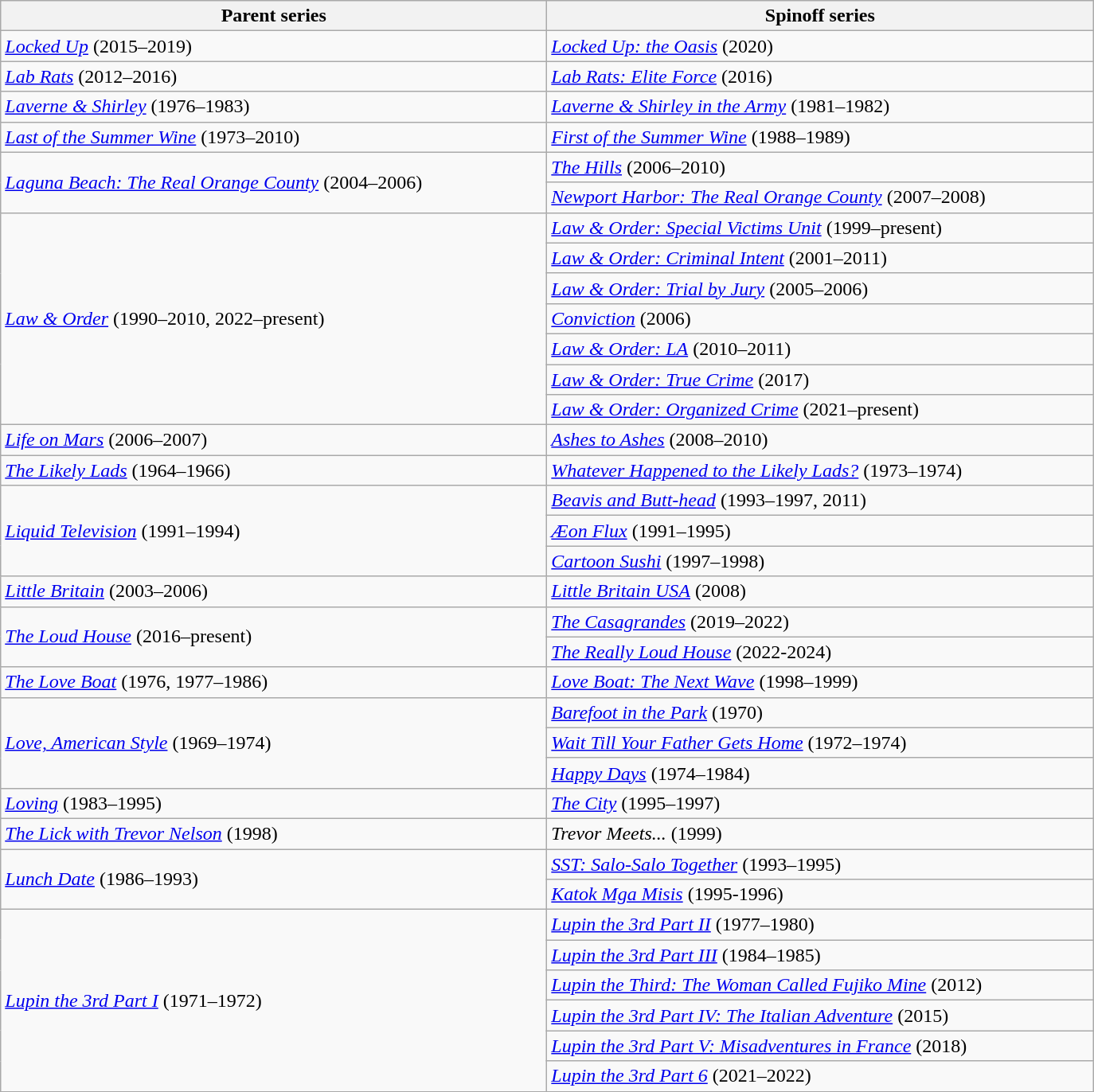<table class="wikitable">
<tr>
<th width="450">Parent series</th>
<th width="450">Spinoff series</th>
</tr>
<tr>
<td><em><a href='#'>Locked Up</a></em> (2015–2019)</td>
<td><em><a href='#'>Locked Up: the Oasis</a></em> (2020)</td>
</tr>
<tr>
<td><em><a href='#'>Lab Rats</a></em> (2012–2016)</td>
<td><em><a href='#'>Lab Rats: Elite Force</a></em> (2016)</td>
</tr>
<tr>
<td><em><a href='#'>Laverne & Shirley</a></em> (1976–1983)</td>
<td><em><a href='#'>Laverne & Shirley in the Army</a></em> (1981–1982)</td>
</tr>
<tr>
<td><em><a href='#'>Last of the Summer Wine</a></em> (1973–2010)</td>
<td><em><a href='#'>First of the Summer Wine</a></em> (1988–1989)</td>
</tr>
<tr>
<td rowspan="2"><em><a href='#'>Laguna Beach: The Real Orange County</a></em> (2004–2006)</td>
<td><em><a href='#'>The Hills</a></em> (2006–2010)</td>
</tr>
<tr>
<td><em><a href='#'>Newport Harbor: The Real Orange County</a></em> (2007–2008)</td>
</tr>
<tr>
<td rowspan="7"><em><a href='#'>Law & Order</a></em> (1990–2010, 2022–present)</td>
<td><em><a href='#'>Law & Order: Special Victims Unit</a></em> (1999–present)</td>
</tr>
<tr>
<td><em><a href='#'>Law & Order: Criminal Intent</a></em> (2001–2011)</td>
</tr>
<tr>
<td><em><a href='#'>Law & Order: Trial by Jury</a></em> (2005–2006)</td>
</tr>
<tr>
<td><em><a href='#'>Conviction</a></em> (2006)</td>
</tr>
<tr>
<td><em><a href='#'>Law & Order: LA</a></em> (2010–2011)</td>
</tr>
<tr>
<td><em><a href='#'>Law & Order: True Crime</a></em> (2017)</td>
</tr>
<tr>
<td><em><a href='#'>Law & Order: Organized Crime</a></em> (2021–present)</td>
</tr>
<tr>
<td><em><a href='#'>Life on Mars</a></em> (2006–2007)</td>
<td><em><a href='#'>Ashes to Ashes</a></em> (2008–2010)</td>
</tr>
<tr>
<td><em><a href='#'>The Likely Lads</a></em> (1964–1966)</td>
<td><em><a href='#'>Whatever Happened to the Likely Lads?</a></em> (1973–1974)</td>
</tr>
<tr>
<td rowspan=3"><em><a href='#'>Liquid Television</a></em> (1991–1994)</td>
<td><em><a href='#'>Beavis and Butt-head</a></em> (1993–1997, 2011)</td>
</tr>
<tr>
<td><em><a href='#'>Æon Flux</a></em> (1991–1995)</td>
</tr>
<tr>
<td><em><a href='#'>Cartoon Sushi</a></em> (1997–1998)</td>
</tr>
<tr>
<td><em><a href='#'>Little Britain</a></em> (2003–2006)</td>
<td><em><a href='#'>Little Britain USA</a></em> (2008)</td>
</tr>
<tr>
<td rowspan="2"><em><a href='#'>The Loud House</a></em> (2016–present)</td>
<td><em><a href='#'>The Casagrandes</a></em> (2019–2022)</td>
</tr>
<tr>
<td><em><a href='#'>The Really Loud House</a></em> (2022-2024)</td>
</tr>
<tr>
<td><em><a href='#'>The Love Boat</a></em> (1976, 1977–1986)</td>
<td><em><a href='#'>Love Boat: The Next Wave</a></em> (1998–1999)</td>
</tr>
<tr>
<td rowspan="3"><em><a href='#'>Love, American Style</a></em> (1969–1974)</td>
<td><em><a href='#'>Barefoot in the Park</a></em> (1970)</td>
</tr>
<tr>
<td><em><a href='#'>Wait Till Your Father Gets Home</a></em> (1972–1974)</td>
</tr>
<tr>
<td><em><a href='#'>Happy Days</a></em> (1974–1984)</td>
</tr>
<tr>
<td><em><a href='#'>Loving</a></em> (1983–1995)</td>
<td><em><a href='#'>The City</a></em> (1995–1997)</td>
</tr>
<tr>
<td><em><a href='#'>The Lick with Trevor Nelson</a></em> (1998)</td>
<td><em>Trevor Meets...</em> (1999)</td>
</tr>
<tr>
<td rowspan="2"><em><a href='#'>Lunch Date</a></em> (1986–1993)</td>
<td><em><a href='#'>SST: Salo-Salo Together</a></em> (1993–1995)</td>
</tr>
<tr>
<td><em><a href='#'>Katok Mga Misis</a></em> (1995-1996)</td>
</tr>
<tr>
<td rowspan="7"><em><a href='#'>Lupin the 3rd Part I</a></em> (1971–1972)</td>
<td><em><a href='#'>Lupin the 3rd Part II</a></em> (1977–1980)</td>
</tr>
<tr>
<td><em><a href='#'>Lupin the 3rd Part III</a></em> (1984–1985)</td>
</tr>
<tr>
<td><em><a href='#'>Lupin the Third: The Woman Called Fujiko Mine</a></em> (2012)</td>
</tr>
<tr>
<td><em><a href='#'>Lupin the 3rd Part IV: The Italian Adventure</a></em> (2015)</td>
</tr>
<tr>
<td><em><a href='#'>Lupin the 3rd Part V: Misadventures in France</a></em> (2018)</td>
</tr>
<tr>
<td><em><a href='#'>Lupin the 3rd Part 6</a></em> (2021–2022)</td>
</tr>
</table>
